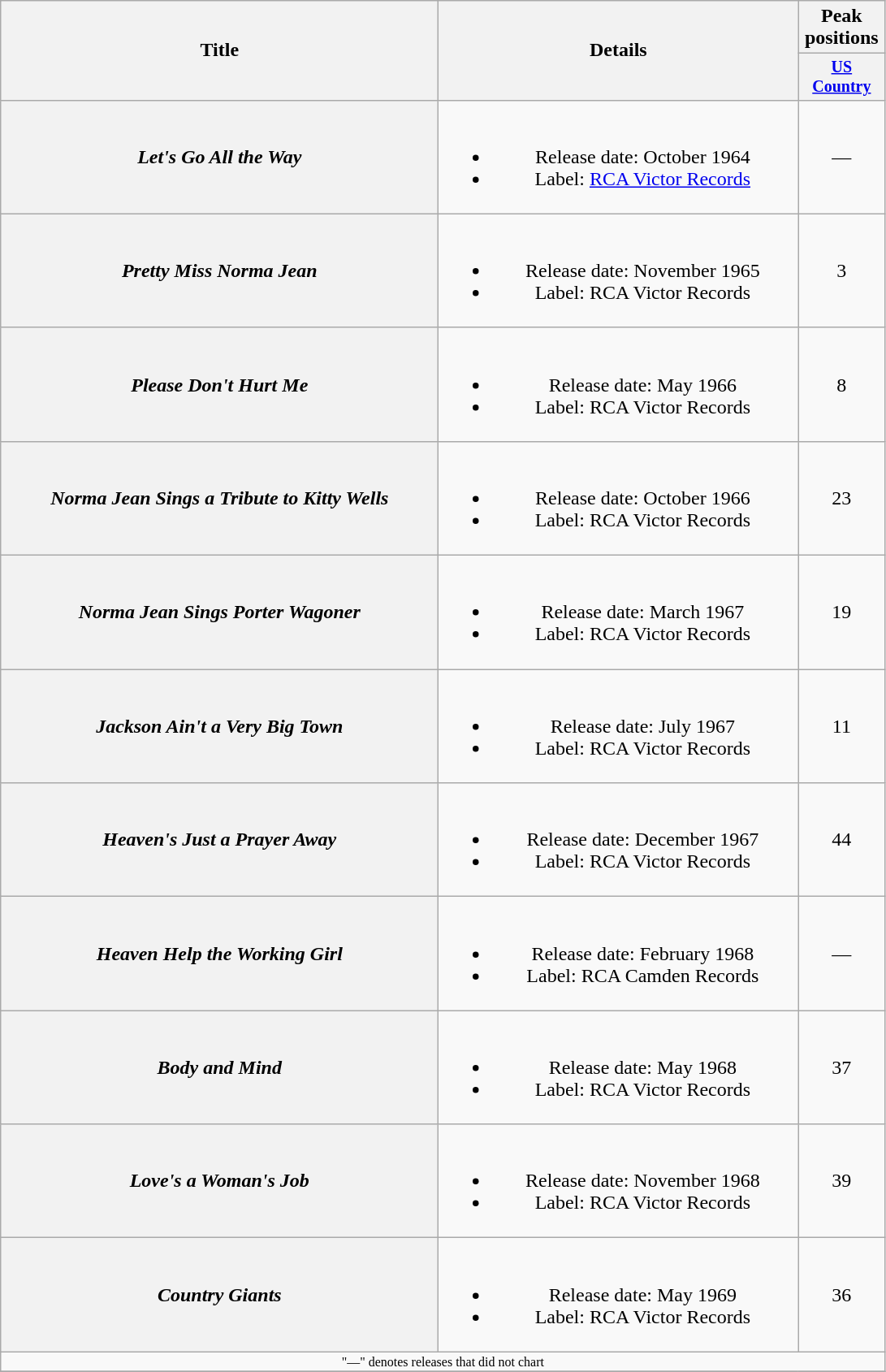<table class="wikitable plainrowheaders" style="text-align:center;">
<tr>
<th rowspan="2" style="width:22em;">Title</th>
<th rowspan="2" style="width:18em;">Details</th>
<th>Peak positions</th>
</tr>
<tr style="font-size:smaller;">
<th width="65"><a href='#'>US Country</a><br></th>
</tr>
<tr>
<th scope="row"><em>Let's Go All the Way</em></th>
<td><br><ul><li>Release date: October 1964</li><li>Label: <a href='#'>RCA Victor Records</a></li></ul></td>
<td>—</td>
</tr>
<tr>
<th scope="row"><em>Pretty Miss Norma Jean</em></th>
<td><br><ul><li>Release date: November 1965</li><li>Label: RCA Victor Records</li></ul></td>
<td>3</td>
</tr>
<tr>
<th scope="row"><em>Please Don't Hurt Me</em></th>
<td><br><ul><li>Release date: May 1966</li><li>Label: RCA Victor Records</li></ul></td>
<td>8</td>
</tr>
<tr>
<th scope="row"><em>Norma Jean Sings a Tribute to Kitty Wells</em></th>
<td><br><ul><li>Release date: October 1966</li><li>Label: RCA Victor Records</li></ul></td>
<td>23</td>
</tr>
<tr>
<th scope="row"><em>Norma Jean Sings Porter Wagoner</em></th>
<td><br><ul><li>Release date: March 1967</li><li>Label: RCA Victor Records</li></ul></td>
<td>19</td>
</tr>
<tr>
<th scope="row"><em>Jackson Ain't a Very Big Town</em></th>
<td><br><ul><li>Release date: July 1967</li><li>Label: RCA Victor Records</li></ul></td>
<td>11</td>
</tr>
<tr>
<th scope="row"><em>Heaven's Just a Prayer Away</em></th>
<td><br><ul><li>Release date: December 1967</li><li>Label: RCA Victor Records</li></ul></td>
<td>44</td>
</tr>
<tr>
<th scope="row"><em>Heaven Help the Working Girl</em></th>
<td><br><ul><li>Release date: February 1968</li><li>Label: RCA Camden Records</li></ul></td>
<td>—</td>
</tr>
<tr>
<th scope="row"><em>Body and Mind</em></th>
<td><br><ul><li>Release date: May 1968</li><li>Label: RCA Victor Records</li></ul></td>
<td>37</td>
</tr>
<tr>
<th scope="row"><em>Love's a Woman's Job</em></th>
<td><br><ul><li>Release date: November 1968</li><li>Label: RCA Victor Records</li></ul></td>
<td>39</td>
</tr>
<tr>
<th scope="row"><em>Country Giants</em></th>
<td><br><ul><li>Release date: May 1969</li><li>Label: RCA Victor Records</li></ul></td>
<td>36</td>
</tr>
<tr>
<td colspan="3" style="font-size:8pt">"—" denotes releases that did not chart</td>
</tr>
<tr>
</tr>
</table>
